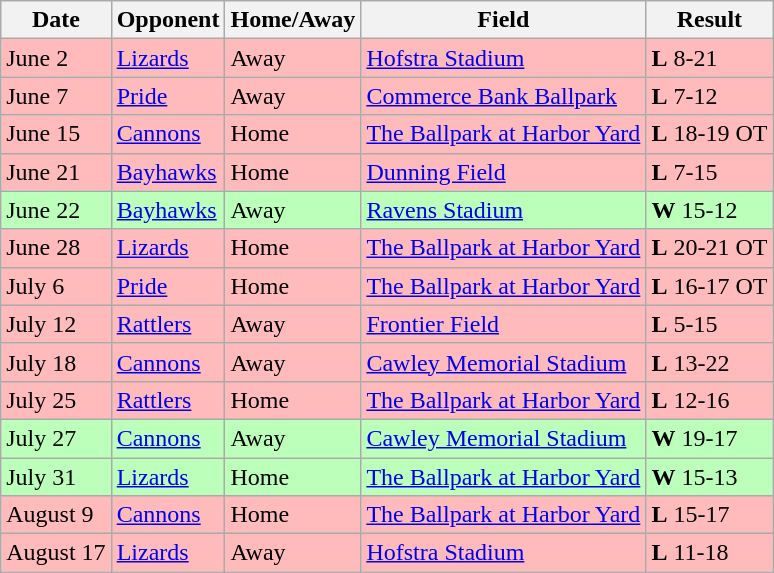<table class="wikitable">
<tr>
<th>Date</th>
<th>Opponent</th>
<th>Home/Away</th>
<th>Field</th>
<th>Result</th>
</tr>
<tr bgcolor="ffbbbb">
<td>June 2</td>
<td><a href='#'>Lizards</a></td>
<td>Away</td>
<td><a href='#'>Hofstra Stadium</a></td>
<td><strong>L</strong> 8-21</td>
</tr>
<tr bgcolor="ffbbbb">
<td>June 7</td>
<td><a href='#'>Pride</a></td>
<td>Away</td>
<td><a href='#'>Commerce Bank Ballpark</a></td>
<td><strong>L</strong> 7-12</td>
</tr>
<tr bgcolor="ffbbbb">
<td>June 15</td>
<td><a href='#'>Cannons</a></td>
<td>Home</td>
<td><a href='#'>The Ballpark at Harbor Yard</a></td>
<td><strong>L</strong> 18-19 OT</td>
</tr>
<tr bgcolor="ffbbbb">
<td>June 21</td>
<td><a href='#'>Bayhawks</a></td>
<td>Home</td>
<td><a href='#'>Dunning Field</a></td>
<td><strong>L</strong> 7-15</td>
</tr>
<tr bgcolor="bbffbb">
<td>June 22</td>
<td><a href='#'>Bayhawks</a></td>
<td>Away</td>
<td><a href='#'>Ravens Stadium</a></td>
<td><strong>W</strong> 15-12</td>
</tr>
<tr bgcolor="ffbbbb">
<td>June 28</td>
<td><a href='#'>Lizards</a></td>
<td>Home</td>
<td><a href='#'>The Ballpark at Harbor Yard</a></td>
<td><strong>L</strong> 20-21 OT</td>
</tr>
<tr bgcolor="ffbbbb">
<td>July 6</td>
<td><a href='#'>Pride</a></td>
<td>Home</td>
<td><a href='#'>The Ballpark at Harbor Yard</a></td>
<td><strong>L</strong> 16-17 OT</td>
</tr>
<tr bgcolor="ffbbbb">
<td>July 12</td>
<td><a href='#'>Rattlers</a></td>
<td>Away</td>
<td><a href='#'>Frontier Field</a></td>
<td><strong>L</strong> 5-15</td>
</tr>
<tr bgcolor="ffbbbb">
<td>July 18</td>
<td><a href='#'>Cannons</a></td>
<td>Away</td>
<td><a href='#'>Cawley Memorial Stadium</a></td>
<td><strong>L</strong> 13-22</td>
</tr>
<tr bgcolor="ffbbbb">
<td>July 25</td>
<td><a href='#'>Rattlers</a></td>
<td>Home</td>
<td><a href='#'>The Ballpark at Harbor Yard</a></td>
<td><strong>L</strong> 12-16</td>
</tr>
<tr bgcolor="bbffbb">
<td>July 27</td>
<td><a href='#'>Cannons</a></td>
<td>Away</td>
<td><a href='#'>Cawley Memorial Stadium</a></td>
<td><strong>W</strong> 19-17</td>
</tr>
<tr bgcolor="bbffbb">
<td>July 31</td>
<td><a href='#'>Lizards</a></td>
<td>Home</td>
<td><a href='#'>The Ballpark at Harbor Yard</a></td>
<td><strong>W</strong> 15-13</td>
</tr>
<tr bgcolor="ffbbbb">
<td>August 9</td>
<td><a href='#'>Cannons</a></td>
<td>Home</td>
<td><a href='#'>The Ballpark at Harbor Yard</a></td>
<td><strong>L</strong> 15-17</td>
</tr>
<tr bgcolor="ffbbbb">
<td>August 17</td>
<td><a href='#'>Lizards</a></td>
<td>Away</td>
<td><a href='#'>Hofstra Stadium</a></td>
<td><strong>L</strong> 11-18</td>
</tr>
</table>
